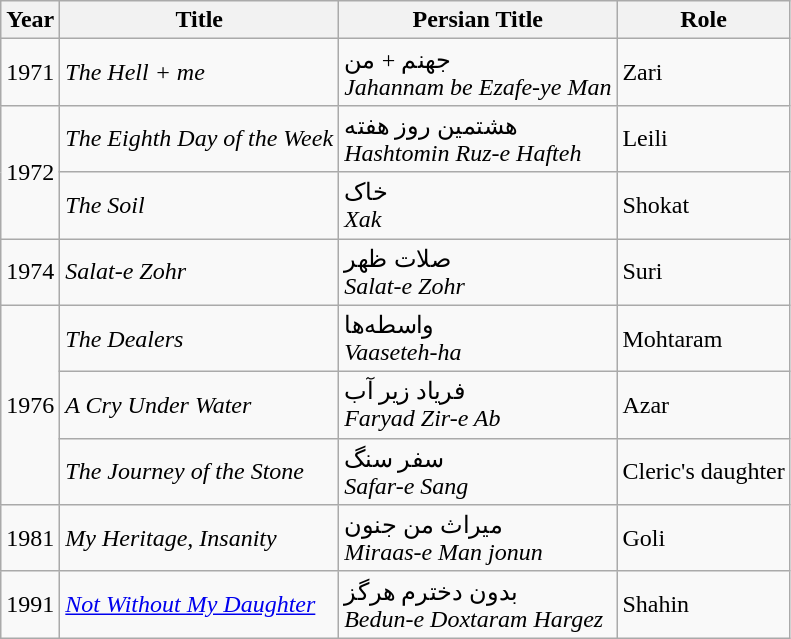<table class="wikitable">
<tr>
<th>Year</th>
<th>Title</th>
<th>Persian Title</th>
<th>Role</th>
</tr>
<tr>
<td>1971</td>
<td><em>The Hell + me</em></td>
<td>جهنم + من <br> <em>Jahannam be Ezafe-ye Man</em></td>
<td>Zari</td>
</tr>
<tr>
<td rowspan="2">1972</td>
<td><em>The Eighth Day of the Week</em></td>
<td>هشتمین روز هفته <br> <em>Hashtomin Ruz-e Hafteh</em></td>
<td>Leili</td>
</tr>
<tr>
<td><em>The Soil</em></td>
<td>خاک <br> <em>Xak</em></td>
<td>Shokat</td>
</tr>
<tr>
<td>1974</td>
<td><em>Salat-e Zohr</em></td>
<td>صلات ظهر <br> <em>Salat-e Zohr</em></td>
<td>Suri</td>
</tr>
<tr>
<td rowspan="3">1976</td>
<td><em>The Dealers</em></td>
<td>واسطه‌ها <br> <em>Vaaseteh-ha</em></td>
<td>Mohtaram</td>
</tr>
<tr>
<td><em>A Cry Under Water</em></td>
<td>فریاد زیر آب <br> <em>Faryad Zir-e Ab</em></td>
<td>Azar</td>
</tr>
<tr>
<td><em>The Journey of the Stone</em></td>
<td>سفر سنگ <br> <em>Safar-e Sang</em></td>
<td>Cleric's daughter</td>
</tr>
<tr>
<td>1981</td>
<td><em>My Heritage, Insanity</em></td>
<td>میراث من جنون <br> <em>Miraas-e Man jonun</em></td>
<td>Goli</td>
</tr>
<tr>
<td>1991</td>
<td><em><a href='#'>Not Without My Daughter</a> </em></td>
<td>بدون دخترم هرگز <br> <em>Bedun-e Doxtaram Hargez</em></td>
<td>Shahin</td>
</tr>
</table>
